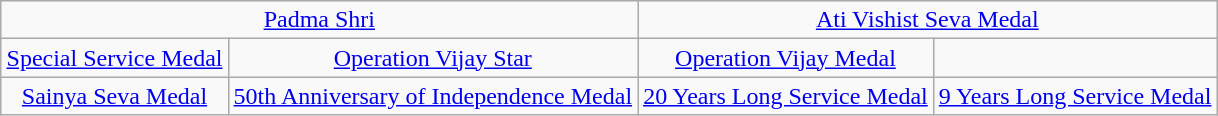<table class="wikitable" style="margin:1em auto; text-align:center;">
<tr>
<td colspan="2"><a href='#'>Padma Shri</a></td>
<td colspan="2"><a href='#'>Ati Vishist Seva Medal</a></td>
</tr>
<tr>
<td><a href='#'>Special Service Medal</a></td>
<td><a href='#'>Operation Vijay Star</a></td>
<td><a href='#'>Operation Vijay Medal</a></td>
</tr>
<tr>
<td><a href='#'>Sainya Seva Medal</a></td>
<td><a href='#'>50th Anniversary of Independence Medal</a></td>
<td><a href='#'>20 Years Long Service Medal</a></td>
<td><a href='#'>9 Years Long Service Medal</a></td>
</tr>
</table>
